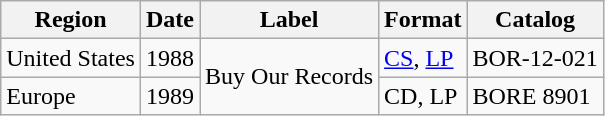<table class="wikitable">
<tr>
<th>Region</th>
<th>Date</th>
<th>Label</th>
<th>Format</th>
<th>Catalog</th>
</tr>
<tr>
<td>United States</td>
<td>1988</td>
<td rowspan="2">Buy Our Records</td>
<td><a href='#'>CS</a>, <a href='#'>LP</a></td>
<td>BOR-12-021</td>
</tr>
<tr>
<td>Europe</td>
<td>1989</td>
<td>CD, LP</td>
<td>BORE 8901</td>
</tr>
</table>
